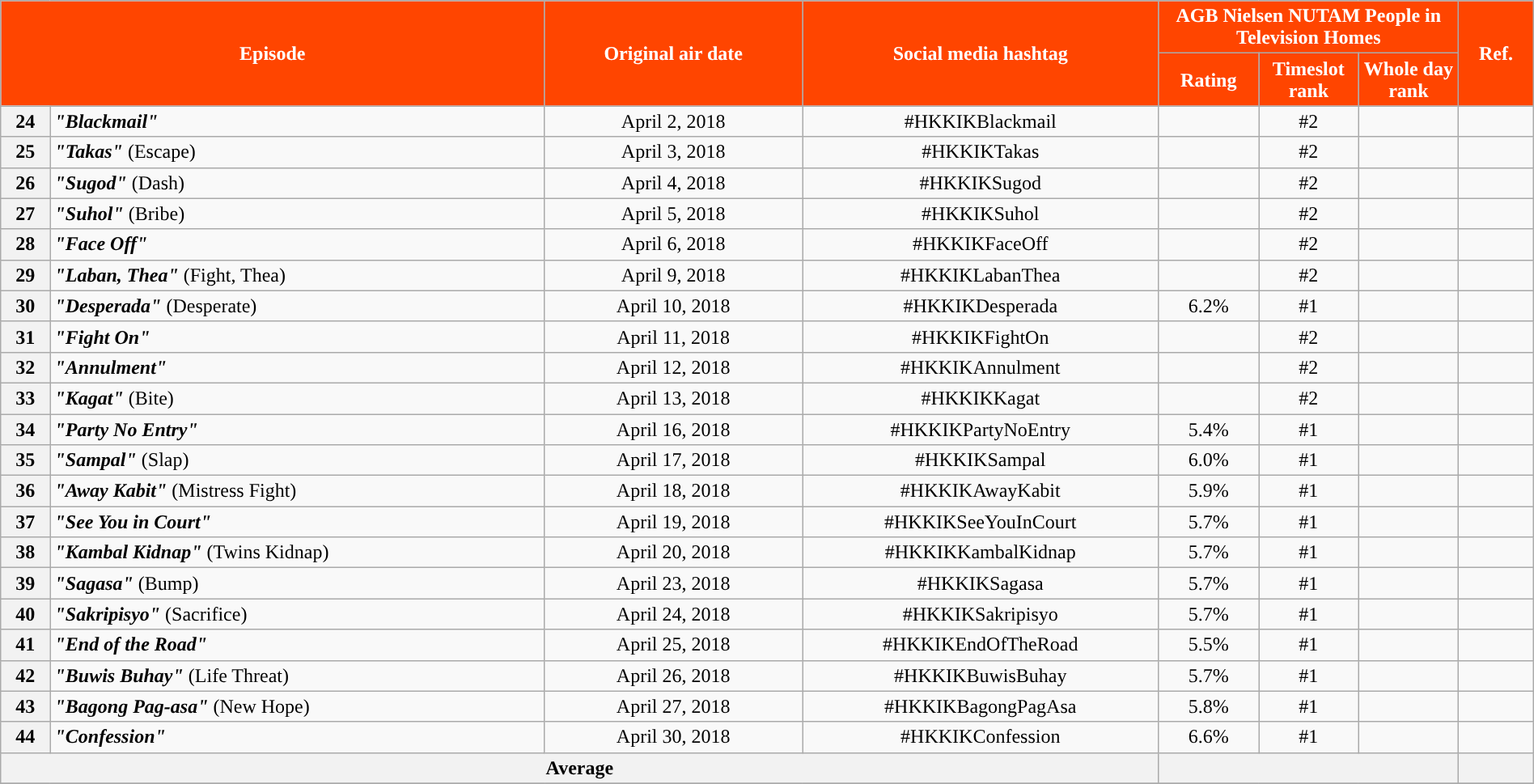<table class="wikitable" style="text-align:center; font-size:100%; line-height:18px;" width="100%">
<tr>
<th style="background-color:#FF4500; color:#ffffff;" colspan="2" rowspan="2">Episode</th>
<th style="background-color:#FF4500; color:white" rowspan="2">Original air date</th>
<th style="background-color:#FF4500; color:white" rowspan="2">Social media hashtag</th>
<th style="background-color:#FF4500; color:#ffffff;" colspan="3">AGB Nielsen NUTAM People in Television Homes</th>
<th style="background-color:#FF4500; color:#ffffff;" rowspan="2">Ref.</th>
</tr>
<tr>
<th style="background-color:#FF4500; width:75px; color:#ffffff;">Rating</th>
<th style="background-color:#FF4500; width:75px; color:#ffffff;">Timeslot<br>rank</th>
<th style="background-color:#FF4500; width:75px; color:#ffffff;">Whole day<br>rank</th>
</tr>
<tr>
<th>24</th>
<td style="text-align: left;"><strong><em>"Blackmail"</em></strong></td>
<td>April 2, 2018</td>
<td>#HKKIKBlackmail</td>
<td></td>
<td>#2</td>
<td></td>
<td></td>
</tr>
<tr>
<th>25</th>
<td style="text-align: left;"><strong><em>"Takas"</em></strong> (Escape)</td>
<td>April 3, 2018</td>
<td>#HKKIKTakas</td>
<td></td>
<td>#2</td>
<td></td>
<td></td>
</tr>
<tr>
<th>26</th>
<td style="text-align: left;"><strong><em>"Sugod"</em></strong> (Dash)</td>
<td>April 4, 2018</td>
<td>#HKKIKSugod</td>
<td></td>
<td>#2</td>
<td></td>
<td></td>
</tr>
<tr>
<th>27</th>
<td style="text-align: left;"><strong><em>"Suhol"</em></strong> (Bribe)</td>
<td>April 5, 2018</td>
<td>#HKKIKSuhol</td>
<td></td>
<td>#2</td>
<td></td>
<td></td>
</tr>
<tr>
<th>28</th>
<td style="text-align: left;"><strong><em>"Face Off"</em></strong></td>
<td>April 6, 2018</td>
<td>#HKKIKFaceOff</td>
<td></td>
<td>#2</td>
<td></td>
<td></td>
</tr>
<tr>
<th>29</th>
<td style="text-align: left;"><strong><em>"Laban, Thea"</em></strong> (Fight, Thea)</td>
<td>April 9, 2018</td>
<td>#HKKIKLabanThea</td>
<td></td>
<td>#2</td>
<td></td>
<td></td>
</tr>
<tr>
<th>30</th>
<td style="text-align: left;"><strong><em>"Desperada"</em></strong> (Desperate)</td>
<td>April 10, 2018</td>
<td>#HKKIKDesperada</td>
<td>6.2%</td>
<td>#1</td>
<td></td>
<td></td>
</tr>
<tr>
<th>31</th>
<td style="text-align: left;"><strong><em>"Fight On"</em></strong></td>
<td>April 11, 2018</td>
<td>#HKKIKFightOn</td>
<td></td>
<td>#2</td>
<td></td>
<td></td>
</tr>
<tr>
<th>32</th>
<td style="text-align: left;"><strong><em>"Annulment"</em></strong></td>
<td>April 12, 2018</td>
<td>#HKKIKAnnulment</td>
<td></td>
<td>#2</td>
<td></td>
<td></td>
</tr>
<tr>
<th>33</th>
<td style="text-align: left;"><strong><em>"Kagat"</em></strong> (Bite)</td>
<td>April 13, 2018</td>
<td>#HKKIKKagat</td>
<td></td>
<td>#2</td>
<td></td>
<td></td>
</tr>
<tr>
<th>34</th>
<td style="text-align: left;"><strong><em>"Party No Entry"</em></strong></td>
<td>April 16, 2018</td>
<td>#HKKIKPartyNoEntry</td>
<td>5.4%</td>
<td>#1</td>
<td></td>
<td></td>
</tr>
<tr>
<th>35</th>
<td style="text-align: left;"><strong><em>"Sampal"</em></strong> (Slap)</td>
<td>April 17, 2018</td>
<td>#HKKIKSampal</td>
<td>6.0%</td>
<td>#1</td>
<td></td>
<td></td>
</tr>
<tr>
<th>36</th>
<td style="text-align: left;"><strong><em>"Away Kabit"</em></strong> (Mistress Fight)</td>
<td>April 18, 2018</td>
<td>#HKKIKAwayKabit</td>
<td>5.9%</td>
<td>#1</td>
<td></td>
<td></td>
</tr>
<tr>
<th>37</th>
<td style="text-align: left;"><strong><em>"See You in Court"</em></strong></td>
<td>April 19, 2018</td>
<td>#HKKIKSeeYouInCourt</td>
<td>5.7%</td>
<td>#1</td>
<td></td>
<td></td>
</tr>
<tr>
<th>38</th>
<td style="text-align: left;"><strong><em>"Kambal Kidnap"</em></strong> (Twins Kidnap)</td>
<td>April 20, 2018</td>
<td>#HKKIKKambalKidnap</td>
<td>5.7%</td>
<td>#1</td>
<td></td>
<td></td>
</tr>
<tr>
<th>39</th>
<td style="text-align: left;"><strong><em>"Sagasa"</em></strong> (Bump)</td>
<td>April 23, 2018</td>
<td>#HKKIKSagasa</td>
<td>5.7%</td>
<td>#1</td>
<td></td>
<td></td>
</tr>
<tr>
<th>40</th>
<td style="text-align: left;"><strong><em>"Sakripisyo"</em></strong> (Sacrifice)</td>
<td>April 24, 2018</td>
<td>#HKKIKSakripisyo</td>
<td>5.7%</td>
<td>#1</td>
<td></td>
<td></td>
</tr>
<tr>
<th>41</th>
<td style="text-align: left;"><strong><em>"End of the Road"</em></strong></td>
<td>April 25, 2018</td>
<td>#HKKIKEndOfTheRoad</td>
<td>5.5%</td>
<td>#1</td>
<td></td>
<td></td>
</tr>
<tr>
<th>42</th>
<td style="text-align: left;"><strong><em>"Buwis Buhay"</em></strong> (Life Threat)</td>
<td>April 26, 2018</td>
<td>#HKKIKBuwisBuhay</td>
<td>5.7%</td>
<td>#1</td>
<td></td>
<td></td>
</tr>
<tr>
<th>43</th>
<td style="text-align: left;"><strong><em>"Bagong Pag-asa"</em></strong> (New Hope)</td>
<td>April 27, 2018</td>
<td>#HKKIKBagongPagAsa</td>
<td>5.8%</td>
<td>#1</td>
<td></td>
<td></td>
</tr>
<tr>
<th>44</th>
<td style="text-align: left;"><strong><em>"Confession"</em></strong></td>
<td>April 30, 2018</td>
<td>#HKKIKConfession</td>
<td>6.6%</td>
<td>#1</td>
<td></td>
<td></td>
</tr>
<tr>
<th colspan="4">Average</th>
<th colspan="3"></th>
<th></th>
</tr>
<tr>
</tr>
</table>
